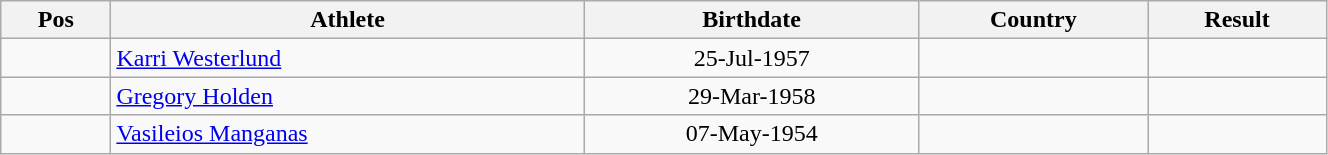<table class="wikitable"  style="text-align:center; width:70%;">
<tr>
<th>Pos</th>
<th>Athlete</th>
<th>Birthdate</th>
<th>Country</th>
<th>Result</th>
</tr>
<tr>
<td align=center></td>
<td align=left><a href='#'>Karri Westerlund</a></td>
<td>25-Jul-1957</td>
<td align=left></td>
<td></td>
</tr>
<tr>
<td align=center></td>
<td align=left><a href='#'>Gregory Holden</a></td>
<td>29-Mar-1958</td>
<td align=left></td>
<td></td>
</tr>
<tr>
<td align=center></td>
<td align=left><a href='#'>Vasileios Manganas</a></td>
<td>07-May-1954</td>
<td align=left></td>
<td></td>
</tr>
</table>
